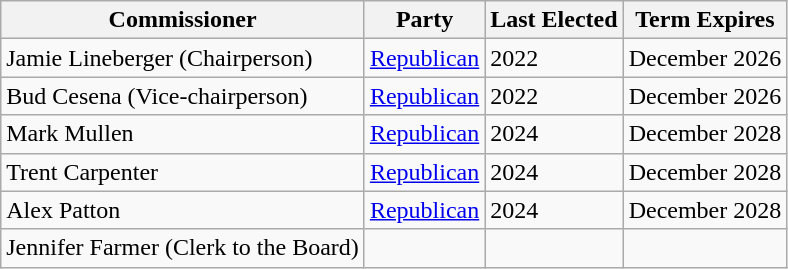<table class="wikitable">
<tr>
<th>Commissioner</th>
<th>Party</th>
<th>Last Elected</th>
<th>Term Expires</th>
</tr>
<tr>
<td>Jamie Lineberger (Chairperson)</td>
<td><a href='#'>Republican</a></td>
<td>2022</td>
<td>December 2026</td>
</tr>
<tr>
<td>Bud Cesena (Vice-chairperson)</td>
<td><a href='#'>Republican</a></td>
<td>2022</td>
<td>December 2026</td>
</tr>
<tr>
<td>Mark Mullen</td>
<td><a href='#'>Republican</a></td>
<td>2024</td>
<td>December 2028</td>
</tr>
<tr>
<td>Trent Carpenter</td>
<td><a href='#'>Republican</a></td>
<td>2024</td>
<td>December 2028</td>
</tr>
<tr>
<td>Alex Patton</td>
<td><a href='#'>Republican</a></td>
<td>2024</td>
<td>December 2028</td>
</tr>
<tr>
<td>Jennifer Farmer (Clerk to the Board)</td>
<td></td>
<td></td>
<td></td>
</tr>
</table>
